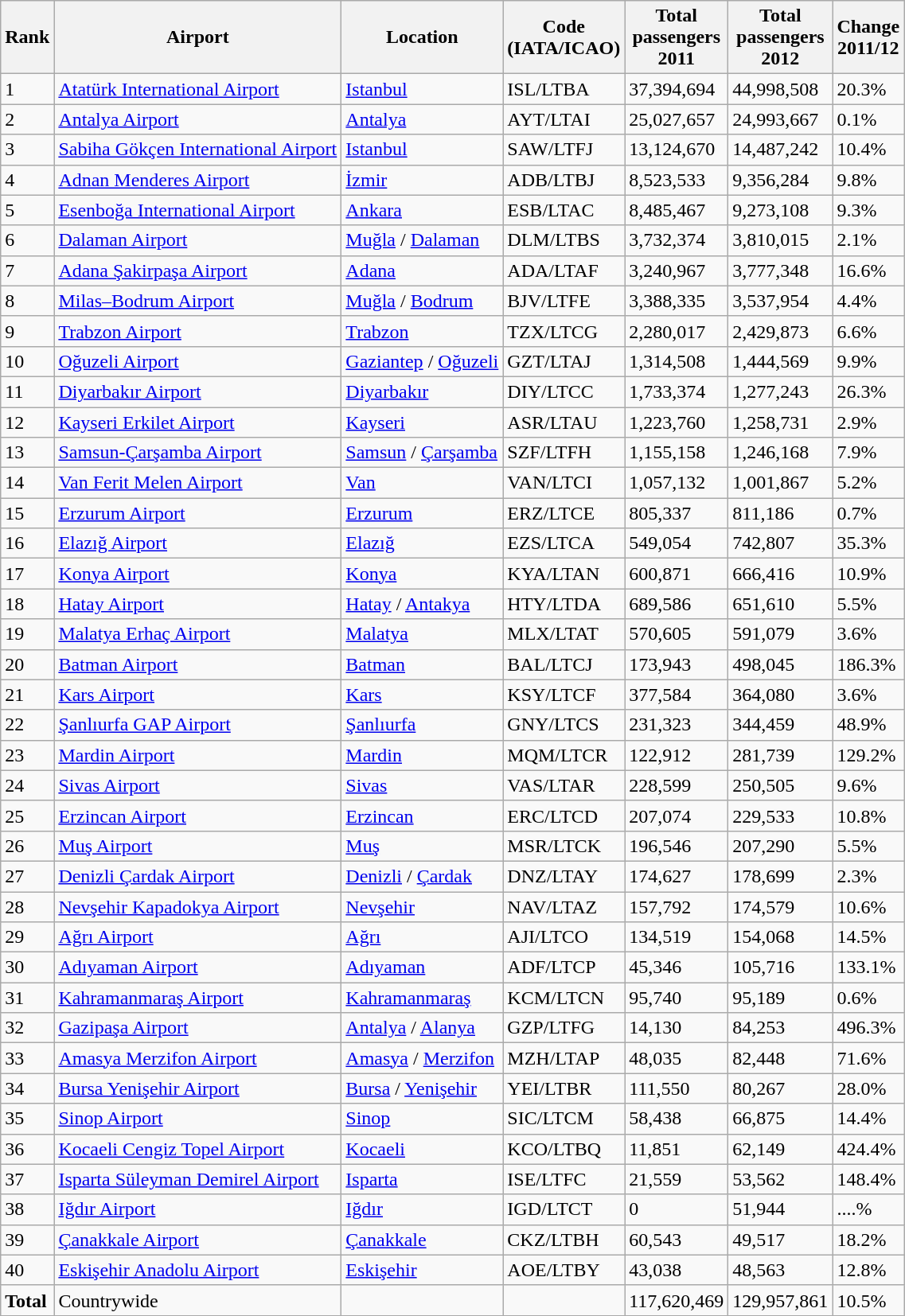<table class="wikitable sortable">
<tr>
<th>Rank</th>
<th>Airport</th>
<th>Location</th>
<th>Code<br>(IATA/ICAO)</th>
<th>Total<br>passengers<br>2011</th>
<th>Total<br>passengers<br>2012</th>
<th>Change<br>2011/12</th>
</tr>
<tr>
<td>1</td>
<td><a href='#'>Atatürk International Airport</a></td>
<td><a href='#'>Istanbul</a></td>
<td>ISL/LTBA</td>
<td>37,394,694</td>
<td>44,998,508</td>
<td> 20.3%</td>
</tr>
<tr>
<td>2</td>
<td><a href='#'>Antalya Airport</a></td>
<td><a href='#'>Antalya</a></td>
<td>AYT/LTAI</td>
<td>25,027,657</td>
<td>24,993,667</td>
<td> 0.1%</td>
</tr>
<tr>
<td>3</td>
<td><a href='#'>Sabiha Gökçen International Airport</a></td>
<td><a href='#'>Istanbul</a></td>
<td>SAW/LTFJ</td>
<td>13,124,670</td>
<td>14,487,242</td>
<td> 10.4%</td>
</tr>
<tr>
<td>4</td>
<td><a href='#'>Adnan Menderes Airport</a></td>
<td><a href='#'>İzmir</a></td>
<td>ADB/LTBJ</td>
<td>8,523,533</td>
<td>9,356,284</td>
<td> 9.8%</td>
</tr>
<tr>
<td>5</td>
<td><a href='#'>Esenboğa International Airport</a></td>
<td><a href='#'>Ankara</a></td>
<td>ESB/LTAC</td>
<td>8,485,467</td>
<td>9,273,108</td>
<td>9.3%</td>
</tr>
<tr>
<td>6</td>
<td><a href='#'>Dalaman Airport</a></td>
<td><a href='#'>Muğla</a> / <a href='#'>Dalaman</a></td>
<td>DLM/LTBS</td>
<td>3,732,374</td>
<td>3,810,015</td>
<td> 2.1%</td>
</tr>
<tr>
<td>7</td>
<td><a href='#'>Adana Şakirpaşa Airport</a></td>
<td><a href='#'>Adana</a></td>
<td>ADA/LTAF</td>
<td>3,240,967</td>
<td>3,777,348</td>
<td> 16.6%</td>
</tr>
<tr>
<td>8</td>
<td><a href='#'>Milas–Bodrum Airport</a></td>
<td><a href='#'>Muğla</a> / <a href='#'>Bodrum</a></td>
<td>BJV/LTFE</td>
<td>3,388,335</td>
<td>3,537,954</td>
<td> 4.4%</td>
</tr>
<tr>
<td>9</td>
<td><a href='#'>Trabzon Airport</a></td>
<td><a href='#'>Trabzon</a></td>
<td>TZX/LTCG</td>
<td>2,280,017</td>
<td>2,429,873</td>
<td> 6.6%</td>
</tr>
<tr>
<td>10</td>
<td><a href='#'>Oğuzeli Airport</a></td>
<td><a href='#'>Gaziantep</a> / <a href='#'>Oğuzeli</a></td>
<td>GZT/LTAJ</td>
<td>1,314,508</td>
<td>1,444,569</td>
<td> 9.9%</td>
</tr>
<tr>
<td>11</td>
<td><a href='#'>Diyarbakır Airport</a></td>
<td><a href='#'>Diyarbakır</a></td>
<td>DIY/LTCC</td>
<td>1,733,374</td>
<td>1,277,243</td>
<td> 26.3%</td>
</tr>
<tr>
<td>12</td>
<td><a href='#'>Kayseri Erkilet Airport</a></td>
<td><a href='#'>Kayseri</a></td>
<td>ASR/LTAU</td>
<td>1,223,760</td>
<td>1,258,731</td>
<td> 2.9%</td>
</tr>
<tr>
<td>13</td>
<td><a href='#'>Samsun-Çarşamba Airport</a></td>
<td><a href='#'>Samsun</a> / <a href='#'>Çarşamba</a></td>
<td>SZF/LTFH</td>
<td>1,155,158</td>
<td>1,246,168</td>
<td> 7.9%</td>
</tr>
<tr>
<td>14</td>
<td><a href='#'>Van Ferit Melen Airport</a></td>
<td><a href='#'>Van</a></td>
<td>VAN/LTCI</td>
<td>1,057,132</td>
<td>1,001,867</td>
<td> 5.2%</td>
</tr>
<tr>
<td>15</td>
<td><a href='#'>Erzurum Airport</a></td>
<td><a href='#'>Erzurum</a></td>
<td>ERZ/LTCE</td>
<td>805,337</td>
<td>811,186</td>
<td> 0.7%</td>
</tr>
<tr>
<td>16</td>
<td><a href='#'>Elazığ Airport</a></td>
<td><a href='#'>Elazığ</a></td>
<td>EZS/LTCA</td>
<td>549,054</td>
<td>742,807</td>
<td> 35.3%</td>
</tr>
<tr>
<td>17</td>
<td><a href='#'>Konya Airport</a></td>
<td><a href='#'>Konya</a></td>
<td>KYA/LTAN</td>
<td>600,871</td>
<td>666,416</td>
<td> 10.9%</td>
</tr>
<tr>
<td>18</td>
<td><a href='#'>Hatay Airport</a></td>
<td><a href='#'>Hatay</a> / <a href='#'>Antakya</a></td>
<td>HTY/LTDA</td>
<td>689,586</td>
<td>651,610</td>
<td> 5.5%</td>
</tr>
<tr>
<td>19</td>
<td><a href='#'>Malatya Erhaç Airport</a></td>
<td><a href='#'>Malatya</a></td>
<td>MLX/LTAT</td>
<td>570,605</td>
<td>591,079</td>
<td> 3.6%</td>
</tr>
<tr>
<td>20</td>
<td><a href='#'>Batman Airport</a></td>
<td><a href='#'>Batman</a></td>
<td>BAL/LTCJ</td>
<td>173,943</td>
<td>498,045</td>
<td> 186.3%</td>
</tr>
<tr>
<td>21</td>
<td><a href='#'>Kars Airport</a></td>
<td><a href='#'>Kars</a></td>
<td>KSY/LTCF</td>
<td>377,584</td>
<td>364,080</td>
<td> 3.6%</td>
</tr>
<tr>
<td>22</td>
<td><a href='#'>Şanlıurfa GAP Airport</a></td>
<td><a href='#'>Şanlıurfa</a></td>
<td>GNY/LTCS</td>
<td>231,323</td>
<td>344,459</td>
<td> 48.9%</td>
</tr>
<tr>
<td>23</td>
<td><a href='#'>Mardin Airport</a></td>
<td><a href='#'>Mardin</a></td>
<td>MQM/LTCR</td>
<td>122,912</td>
<td>281,739</td>
<td> 129.2%</td>
</tr>
<tr>
<td>24</td>
<td><a href='#'>Sivas Airport</a></td>
<td><a href='#'>Sivas</a></td>
<td>VAS/LTAR</td>
<td>228,599</td>
<td>250,505</td>
<td> 9.6%</td>
</tr>
<tr>
<td>25</td>
<td><a href='#'>Erzincan Airport</a></td>
<td><a href='#'>Erzincan</a></td>
<td>ERC/LTCD</td>
<td>207,074</td>
<td>229,533</td>
<td> 10.8%</td>
</tr>
<tr>
<td>26</td>
<td><a href='#'>Muş Airport</a></td>
<td><a href='#'>Muş</a></td>
<td>MSR/LTCK</td>
<td>196,546</td>
<td>207,290</td>
<td> 5.5%</td>
</tr>
<tr>
<td>27</td>
<td><a href='#'>Denizli Çardak Airport</a></td>
<td><a href='#'>Denizli</a> / <a href='#'>Çardak</a></td>
<td>DNZ/LTAY</td>
<td>174,627</td>
<td>178,699</td>
<td> 2.3%</td>
</tr>
<tr>
<td>28</td>
<td><a href='#'>Nevşehir Kapadokya Airport</a></td>
<td><a href='#'>Nevşehir</a></td>
<td>NAV/LTAZ</td>
<td>157,792</td>
<td>174,579</td>
<td> 10.6%</td>
</tr>
<tr>
<td>29</td>
<td><a href='#'>Ağrı Airport</a></td>
<td><a href='#'>Ağrı</a></td>
<td>AJI/LTCO</td>
<td>134,519</td>
<td>154,068</td>
<td> 14.5%</td>
</tr>
<tr>
<td>30</td>
<td><a href='#'>Adıyaman Airport</a></td>
<td><a href='#'>Adıyaman</a></td>
<td>ADF/LTCP</td>
<td>45,346</td>
<td>105,716</td>
<td> 133.1%</td>
</tr>
<tr>
<td>31</td>
<td><a href='#'>Kahramanmaraş Airport</a></td>
<td><a href='#'>Kahramanmaraş</a></td>
<td>KCM/LTCN</td>
<td>95,740</td>
<td>95,189</td>
<td> 0.6%</td>
</tr>
<tr>
<td>32</td>
<td><a href='#'>Gazipaşa Airport</a></td>
<td><a href='#'>Antalya</a> / <a href='#'>Alanya</a></td>
<td>GZP/LTFG</td>
<td>14,130</td>
<td>84,253</td>
<td> 496.3%</td>
</tr>
<tr>
<td>33</td>
<td><a href='#'>Amasya Merzifon Airport</a></td>
<td><a href='#'>Amasya</a> / <a href='#'>Merzifon</a></td>
<td>MZH/LTAP</td>
<td>48,035</td>
<td>82,448</td>
<td> 71.6%</td>
</tr>
<tr>
<td>34</td>
<td><a href='#'>Bursa Yenişehir Airport</a></td>
<td><a href='#'>Bursa</a> / <a href='#'>Yenişehir</a></td>
<td>YEI/LTBR</td>
<td>111,550</td>
<td>80,267</td>
<td> 28.0%</td>
</tr>
<tr>
<td>35</td>
<td><a href='#'>Sinop Airport</a></td>
<td><a href='#'>Sinop</a></td>
<td>SIC/LTCM</td>
<td>58,438</td>
<td>66,875</td>
<td> 14.4%</td>
</tr>
<tr>
<td>36</td>
<td><a href='#'>Kocaeli Cengiz Topel Airport</a></td>
<td><a href='#'>Kocaeli</a></td>
<td>KCO/LTBQ</td>
<td>11,851</td>
<td>62,149</td>
<td> 424.4%</td>
</tr>
<tr>
<td>37</td>
<td><a href='#'>Isparta Süleyman Demirel Airport</a></td>
<td><a href='#'>Isparta</a></td>
<td>ISE/LTFC</td>
<td>21,559</td>
<td>53,562</td>
<td> 148.4%</td>
</tr>
<tr>
<td>38</td>
<td><a href='#'>Iğdır Airport</a></td>
<td><a href='#'>Iğdır</a></td>
<td>IGD/LTCT</td>
<td>0</td>
<td>51,944</td>
<td> ....%</td>
</tr>
<tr>
<td>39</td>
<td><a href='#'>Çanakkale Airport</a></td>
<td><a href='#'>Çanakkale</a></td>
<td>CKZ/LTBH</td>
<td>60,543</td>
<td>49,517</td>
<td> 18.2%</td>
</tr>
<tr>
<td>40</td>
<td><a href='#'>Eskişehir Anadolu Airport</a></td>
<td><a href='#'>Eskişehir</a></td>
<td>AOE/LTBY</td>
<td>43,038</td>
<td>48,563</td>
<td> 12.8%</td>
</tr>
<tr>
<td><strong>Total</strong></td>
<td>Countrywide</td>
<td></td>
<td></td>
<td>117,620,469</td>
<td>129,957,861</td>
<td> 10.5%</td>
</tr>
</table>
